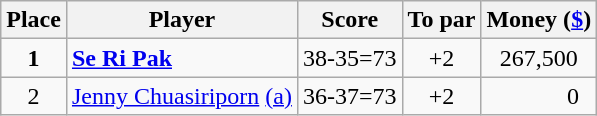<table class="wikitable">
<tr>
<th>Place</th>
<th>Player</th>
<th>Score</th>
<th>To par</th>
<th>Money (<a href='#'>$</a>)</th>
</tr>
<tr>
<td align=center><strong>1</strong></td>
<td> <strong><a href='#'>Se Ri Pak</a></strong></td>
<td align=center>38-35=73</td>
<td align=center>+2</td>
<td align=center>267,500</td>
</tr>
<tr>
<td align=center>2</td>
<td> <a href='#'>Jenny Chuasiriporn</a> <a href='#'>(a)</a></td>
<td align=center>36-37=73</td>
<td align=center>+2</td>
<td align=right>0  </td>
</tr>
</table>
